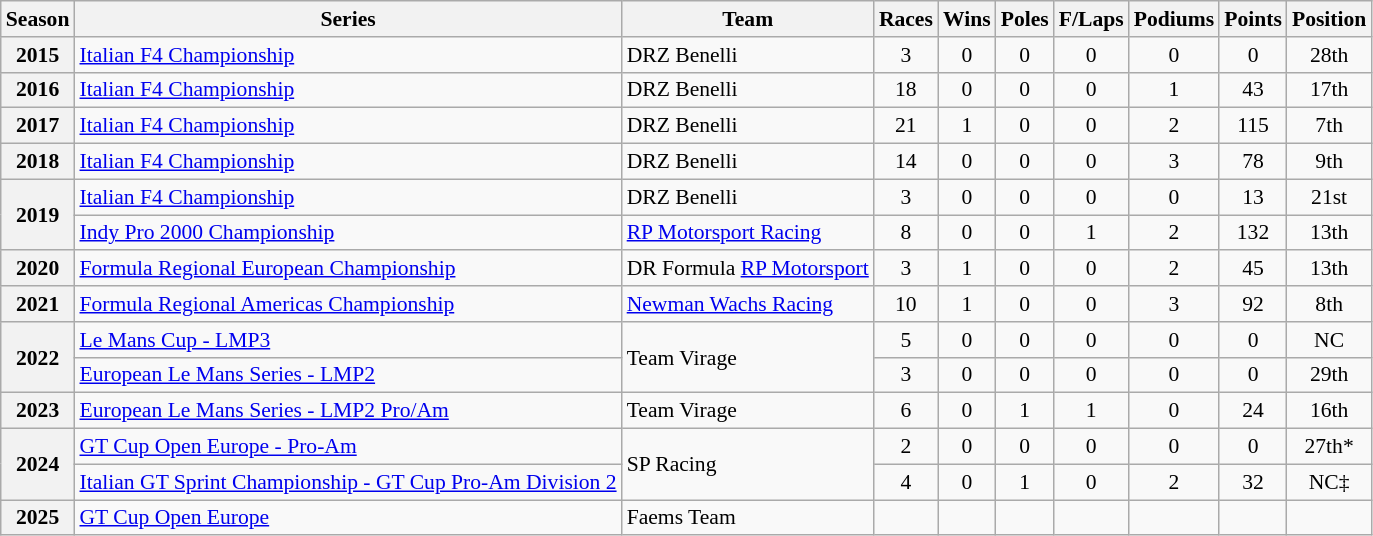<table class="wikitable" style="font-size: 90%; text-align:center">
<tr>
<th>Season</th>
<th>Series</th>
<th>Team</th>
<th>Races</th>
<th>Wins</th>
<th>Poles</th>
<th>F/Laps</th>
<th>Podiums</th>
<th>Points</th>
<th>Position</th>
</tr>
<tr>
<th>2015</th>
<td align=left><a href='#'>Italian F4 Championship</a></td>
<td align=left>DRZ Benelli</td>
<td>3</td>
<td>0</td>
<td>0</td>
<td>0</td>
<td>0</td>
<td>0</td>
<td>28th</td>
</tr>
<tr>
<th>2016</th>
<td align=left><a href='#'>Italian F4 Championship</a></td>
<td align=left>DRZ Benelli</td>
<td>18</td>
<td>0</td>
<td>0</td>
<td>0</td>
<td>1</td>
<td>43</td>
<td>17th</td>
</tr>
<tr>
<th>2017</th>
<td align=left><a href='#'>Italian F4 Championship</a></td>
<td align=left>DRZ Benelli</td>
<td>21</td>
<td>1</td>
<td>0</td>
<td>0</td>
<td>2</td>
<td>115</td>
<td>7th</td>
</tr>
<tr>
<th>2018</th>
<td align=left><a href='#'>Italian F4 Championship</a></td>
<td align=left>DRZ Benelli</td>
<td>14</td>
<td>0</td>
<td>0</td>
<td>0</td>
<td>3</td>
<td>78</td>
<td>9th</td>
</tr>
<tr>
<th rowspan=2>2019</th>
<td align=left><a href='#'>Italian F4 Championship</a></td>
<td align=left>DRZ Benelli</td>
<td>3</td>
<td>0</td>
<td>0</td>
<td>0</td>
<td>0</td>
<td>13</td>
<td>21st</td>
</tr>
<tr>
<td align=left><a href='#'>Indy Pro 2000 Championship</a></td>
<td align=left><a href='#'>RP Motorsport Racing</a></td>
<td>8</td>
<td>0</td>
<td>0</td>
<td>1</td>
<td>2</td>
<td>132</td>
<td>13th</td>
</tr>
<tr>
<th>2020</th>
<td align=left><a href='#'>Formula Regional European Championship</a></td>
<td align=left>DR Formula <a href='#'>RP Motorsport</a></td>
<td>3</td>
<td>1</td>
<td>0</td>
<td>0</td>
<td>2</td>
<td>45</td>
<td>13th</td>
</tr>
<tr>
<th>2021</th>
<td align=left><a href='#'>Formula Regional Americas Championship</a></td>
<td align=left><a href='#'>Newman Wachs Racing</a></td>
<td>10</td>
<td>1</td>
<td>0</td>
<td>0</td>
<td>3</td>
<td>92</td>
<td>8th</td>
</tr>
<tr>
<th rowspan="2">2022</th>
<td align=left><a href='#'>Le Mans Cup - LMP3</a></td>
<td rowspan="2" align="left">Team Virage</td>
<td>5</td>
<td>0</td>
<td>0</td>
<td>0</td>
<td>0</td>
<td>0</td>
<td>NC</td>
</tr>
<tr>
<td align=left><a href='#'>European Le Mans Series - LMP2</a></td>
<td>3</td>
<td>0</td>
<td>0</td>
<td>0</td>
<td>0</td>
<td>0</td>
<td>29th</td>
</tr>
<tr>
<th>2023</th>
<td align=left><a href='#'>European Le Mans Series - LMP2 Pro/Am</a></td>
<td align=left>Team Virage</td>
<td>6</td>
<td>0</td>
<td>1</td>
<td>1</td>
<td>0</td>
<td>24</td>
<td>16th</td>
</tr>
<tr>
<th rowspan="2">2024</th>
<td align="left"><a href='#'>GT Cup Open Europe - Pro-Am</a></td>
<td align="left" rowspan="2">SP Racing</td>
<td>2</td>
<td>0</td>
<td>0</td>
<td>0</td>
<td>0</td>
<td>0</td>
<td>27th*</td>
</tr>
<tr>
<td align="left"><a href='#'>Italian GT Sprint Championship - GT Cup Pro-Am Division 2</a></td>
<td>4</td>
<td>0</td>
<td>1</td>
<td>0</td>
<td>2</td>
<td>32</td>
<td>NC‡</td>
</tr>
<tr>
<th>2025</th>
<td align=left><a href='#'>GT Cup Open Europe</a></td>
<td align=left>Faems Team</td>
<td></td>
<td></td>
<td></td>
<td></td>
<td></td>
<td></td>
<td></td>
</tr>
</table>
